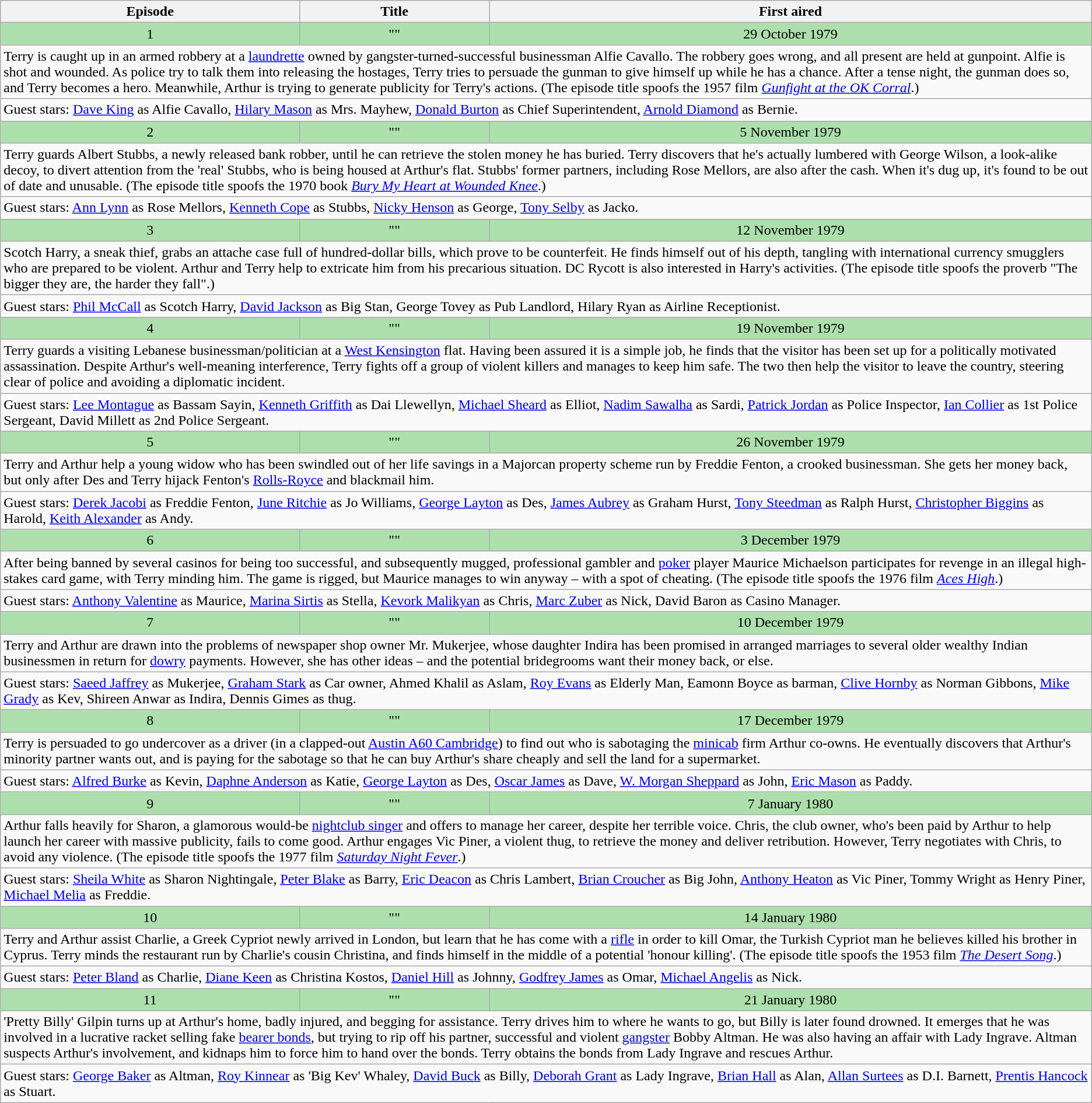<table class="wikitable">
<tr>
<th>Episode</th>
<th>Title</th>
<th>First aired</th>
</tr>
<tr style="text-align:center; background:#addfad;">
<td>1</td>
<td>""</td>
<td>29 October 1979</td>
</tr>
<tr>
<td colspan="3">Terry is caught up in an armed robbery at a <a href='#'>laundrette</a> owned by gangster-turned-successful businessman Alfie Cavallo. The robbery goes wrong, and all present are held at gunpoint. Alfie is shot and wounded. As police try to talk them into releasing the hostages, Terry tries to persuade the gunman to give himself up while he has a chance. After a tense night, the gunman does so, and Terry becomes a hero. Meanwhile, Arthur is trying to generate publicity for Terry's actions. (The episode title spoofs the 1957 film <em><a href='#'>Gunfight at the OK Corral</a></em>.)</td>
</tr>
<tr>
<td colspan="3">Guest stars: <a href='#'>Dave King</a> as Alfie Cavallo, <a href='#'>Hilary Mason</a> as Mrs. Mayhew, <a href='#'>Donald Burton</a> as Chief Superintendent, <a href='#'>Arnold Diamond</a> as Bernie.</td>
</tr>
<tr style="text-align:center; background:#addfad;">
<td>2</td>
<td>""</td>
<td>5 November 1979</td>
</tr>
<tr>
<td colspan="3">Terry guards Albert Stubbs, a newly released bank robber, until he can retrieve the stolen money he has buried. Terry discovers that he's actually lumbered with George Wilson, a look-alike decoy, to divert attention from the 'real' Stubbs, who is being housed at Arthur's flat. Stubbs' former partners, including Rose Mellors, are also after the cash. When it's dug up, it's found to be out of date and unusable. (The episode title spoofs the 1970 book <em><a href='#'>Bury My Heart at Wounded Knee</a></em>.)</td>
</tr>
<tr>
<td colspan="3">Guest stars: <a href='#'>Ann Lynn</a> as Rose Mellors, <a href='#'>Kenneth Cope</a> as Stubbs, <a href='#'>Nicky Henson</a> as George, <a href='#'>Tony Selby</a> as Jacko.</td>
</tr>
<tr style="text-align:center; background:#addfad;">
<td>3</td>
<td>""</td>
<td>12 November 1979</td>
</tr>
<tr>
<td colspan="3">Scotch Harry, a sneak thief, grabs an attache case full of hundred-dollar bills, which prove to be counterfeit. He finds himself out of his depth, tangling with international currency smugglers who are prepared to be violent. Arthur and Terry help to extricate him from his precarious situation. DC Rycott is also interested in Harry's activities. (The episode title spoofs the proverb "The bigger they are, the harder they fall".)</td>
</tr>
<tr>
<td colspan="3">Guest stars: <a href='#'>Phil McCall</a> as Scotch Harry, <a href='#'>David Jackson</a> as Big Stan, George Tovey as Pub Landlord, Hilary Ryan as Airline Receptionist.</td>
</tr>
<tr style="text-align:center; background:#addfad;">
<td>4</td>
<td>""</td>
<td>19 November 1979</td>
</tr>
<tr>
<td colspan="3">Terry guards a visiting Lebanese businessman/politician at a <a href='#'>West Kensington</a> flat. Having been assured it is a simple job, he finds that the visitor has been set up for a politically motivated assassination. Despite Arthur's well-meaning interference, Terry fights off a group of violent killers and manages to keep him safe. The two then help the visitor to leave the country, steering clear of police and avoiding a diplomatic incident.</td>
</tr>
<tr>
<td colspan="3">Guest stars: <a href='#'>Lee Montague</a> as Bassam Sayin, <a href='#'>Kenneth Griffith</a> as Dai Llewellyn, <a href='#'>Michael Sheard</a> as Elliot, <a href='#'>Nadim Sawalha</a> as Sardi, <a href='#'>Patrick Jordan</a> as Police Inspector, <a href='#'>Ian Collier</a> as 1st Police Sergeant, David Millett as 2nd Police Sergeant.</td>
</tr>
<tr style="text-align:center; background:#addfad;">
<td>5</td>
<td>""</td>
<td>26 November 1979</td>
</tr>
<tr>
<td colspan="3">Terry and Arthur help a young widow who has been swindled out of her life savings in a Majorcan property scheme run by Freddie Fenton, a crooked businessman. She gets her money back, but only after Des and Terry hijack Fenton's <a href='#'>Rolls-Royce</a> and blackmail him.</td>
</tr>
<tr>
<td colspan="3">Guest stars: <a href='#'>Derek Jacobi</a> as Freddie Fenton, <a href='#'>June Ritchie</a> as Jo Williams, <a href='#'>George Layton</a> as Des, <a href='#'>James Aubrey</a> as Graham Hurst, <a href='#'>Tony Steedman</a> as Ralph Hurst, <a href='#'>Christopher Biggins</a> as Harold, <a href='#'>Keith Alexander</a> as Andy.</td>
</tr>
<tr style="text-align:center; background:#addfad;">
<td>6</td>
<td>""</td>
<td>3 December 1979</td>
</tr>
<tr>
<td colspan="3">After being banned by several casinos for being too successful, and subsequently mugged, professional gambler and <a href='#'>poker</a> player Maurice Michaelson participates for revenge in an illegal high-stakes card game, with Terry minding him. The game is rigged, but Maurice manages to win anyway – with a spot of cheating. (The episode title spoofs the 1976 film <em><a href='#'>Aces High</a></em>.)</td>
</tr>
<tr>
<td colspan="3">Guest stars: <a href='#'>Anthony Valentine</a> as Maurice, <a href='#'>Marina Sirtis</a> as Stella, <a href='#'>Kevork Malikyan</a> as Chris, <a href='#'>Marc Zuber</a> as Nick, David Baron as Casino Manager.</td>
</tr>
<tr style="text-align:center; background:#addfad;">
<td>7</td>
<td>""</td>
<td>10 December 1979</td>
</tr>
<tr>
<td colspan="3">Terry and Arthur are drawn into the problems of newspaper shop owner Mr. Mukerjee, whose daughter Indira has been promised in arranged marriages to several older wealthy Indian businessmen in return for <a href='#'>dowry</a> payments. However, she has other ideas – and the potential bridegrooms want their money back, or else.</td>
</tr>
<tr>
<td colspan="3">Guest stars: <a href='#'>Saeed Jaffrey</a> as Mukerjee, <a href='#'>Graham Stark</a> as Car owner, Ahmed Khalil as Aslam, <a href='#'>Roy Evans</a> as Elderly Man, Eamonn Boyce as barman, <a href='#'>Clive Hornby</a> as Norman Gibbons, <a href='#'>Mike Grady</a> as Kev, Shireen Anwar as Indira, Dennis Gimes as thug.</td>
</tr>
<tr style="text-align:center; background:#addfad;">
<td>8</td>
<td>""</td>
<td>17 December 1979</td>
</tr>
<tr>
<td colspan="3">Terry is persuaded to go undercover as a driver (in a clapped-out <a href='#'>Austin A60 Cambridge</a>) to find out who is sabotaging the <a href='#'>minicab</a> firm Arthur co-owns. He eventually discovers that Arthur's minority partner wants out, and is paying for the sabotage so that he can buy Arthur's share cheaply and sell the land for a supermarket.</td>
</tr>
<tr>
<td colspan="3">Guest stars: <a href='#'>Alfred Burke</a> as Kevin, <a href='#'>Daphne Anderson</a> as Katie, <a href='#'>George Layton</a> as Des, <a href='#'>Oscar James</a> as Dave, <a href='#'>W. Morgan Sheppard</a> as John, <a href='#'>Eric Mason</a> as Paddy.</td>
</tr>
<tr style="text-align:center; background:#addfad;">
<td>9</td>
<td>""</td>
<td>7 January 1980</td>
</tr>
<tr>
<td colspan="3">Arthur falls heavily for Sharon, a glamorous would-be <a href='#'>nightclub singer</a> and offers to manage her career, despite her terrible voice. Chris, the club owner, who's been paid by Arthur to help launch her career with massive publicity, fails to come good. Arthur engages Vic Piner, a violent thug, to retrieve the money and deliver retribution. However, Terry negotiates with Chris, to avoid any violence. (The episode title spoofs the 1977 film <em><a href='#'>Saturday Night Fever</a></em>.)</td>
</tr>
<tr>
<td colspan="3">Guest stars: <a href='#'>Sheila White</a> as Sharon Nightingale, <a href='#'>Peter Blake</a> as Barry, <a href='#'>Eric Deacon</a> as Chris Lambert, <a href='#'>Brian Croucher</a> as Big John, <a href='#'>Anthony Heaton</a> as Vic Piner, Tommy Wright as Henry Piner, <a href='#'>Michael Melia</a> as Freddie.</td>
</tr>
<tr style="text-align:center; background:#addfad;">
<td>10</td>
<td>""</td>
<td>14 January 1980</td>
</tr>
<tr>
<td colspan="3">Terry and Arthur assist Charlie, a Greek Cypriot newly arrived in London, but learn that he has come with a <a href='#'>rifle</a> in order to kill Omar, the Turkish Cypriot man he believes killed his brother in Cyprus. Terry minds the restaurant run by Charlie's cousin Christina, and finds himself in the middle of a potential 'honour killing'. (The episode title spoofs the 1953 film <em><a href='#'>The Desert Song</a></em>.)</td>
</tr>
<tr>
<td colspan="3">Guest stars: <a href='#'>Peter Bland</a> as Charlie, <a href='#'>Diane Keen</a> as Christina Kostos, <a href='#'>Daniel Hill</a> as Johnny, <a href='#'>Godfrey James</a> as Omar, <a href='#'>Michael Angelis</a> as Nick.</td>
</tr>
<tr style="text-align:center; background:#addfad;">
<td>11</td>
<td>""</td>
<td>21 January 1980</td>
</tr>
<tr>
<td colspan="3">'Pretty Billy' Gilpin turns up at Arthur's home, badly injured, and begging for assistance. Terry drives him to where he wants to go, but Billy is later found drowned. It emerges that he was involved in a lucrative racket selling fake <a href='#'>bearer bonds</a>, but trying to rip off his partner, successful and violent <a href='#'>gangster</a> Bobby Altman. He was also having an affair with Lady Ingrave. Altman suspects Arthur's involvement, and kidnaps him to force him to hand over the bonds. Terry obtains the bonds from Lady Ingrave and rescues Arthur.</td>
</tr>
<tr>
<td colspan="3">Guest stars: <a href='#'>George Baker</a> as Altman, <a href='#'>Roy Kinnear</a> as 'Big Kev' Whaley, <a href='#'>David Buck</a> as Billy, <a href='#'>Deborah Grant</a> as Lady Ingrave, <a href='#'>Brian Hall</a> as Alan, <a href='#'>Allan Surtees</a> as D.I. Barnett, <a href='#'>Prentis Hancock</a> as Stuart.</td>
</tr>
</table>
